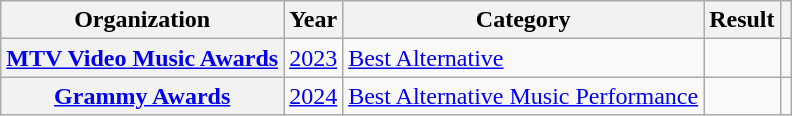<table class="wikitable sortable plainrowheaders" style="border:none; margin:0;">
<tr>
<th scope="col">Organization</th>
<th scope="col">Year</th>
<th scope="col">Category</th>
<th scope="col">Result</th>
<th class="unsortable" scope="col"></th>
</tr>
<tr>
<th scope="row"><a href='#'>MTV Video Music Awards</a></th>
<td><a href='#'>2023</a></td>
<td><a href='#'>Best Alternative</a></td>
<td></td>
<td></td>
</tr>
<tr>
<th scope="row"><a href='#'>Grammy Awards</a></th>
<td><a href='#'>2024</a></td>
<td><a href='#'>Best Alternative Music Performance</a></td>
<td></td>
<td></td>
</tr>
</table>
